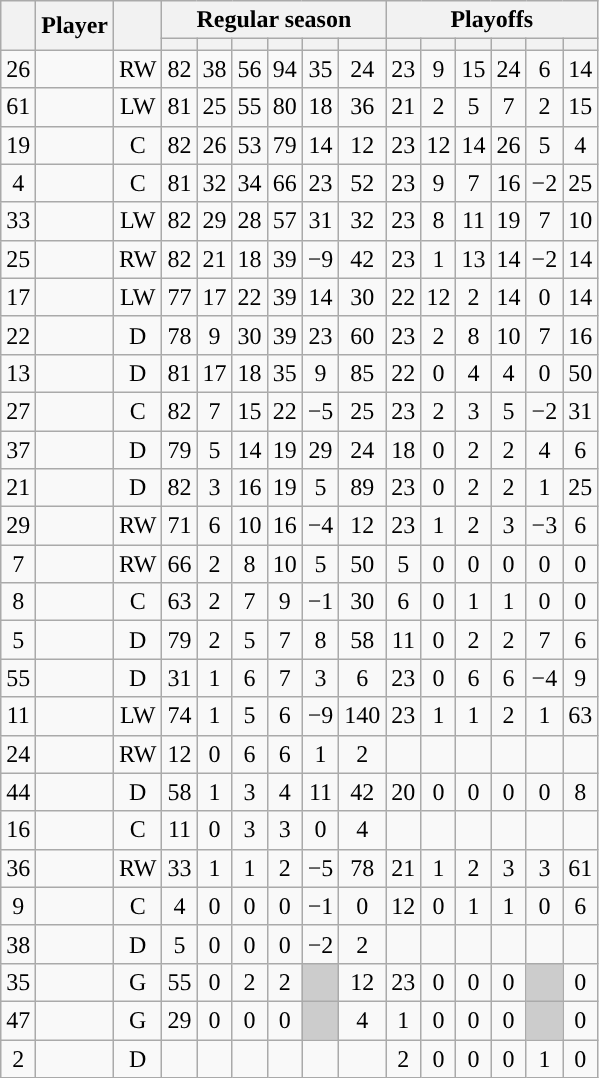<table class="wikitable sortable plainrowheaders" style="text-align:center;">
<tr>
<th scope="col" data-sort-type="number" rowspan="2"></th>
<th scope="col" rowspan="2">Player</th>
<th scope="col" rowspan="2"></th>
<th scope=colgroup colspan=6>Regular season</th>
<th scope=colgroup colspan=6>Playoffs</th>
</tr>
<tr>
<th scope="col" data-sort-type="number"></th>
<th scope="col" data-sort-type="number"></th>
<th scope="col" data-sort-type="number"></th>
<th scope="col" data-sort-type="number"></th>
<th scope="col" data-sort-type="number"></th>
<th scope="col" data-sort-type="number"></th>
<th scope="col" data-sort-type="number"></th>
<th scope="col" data-sort-type="number"></th>
<th scope="col" data-sort-type="number"></th>
<th scope="col" data-sort-type="number"></th>
<th scope="col" data-sort-type="number"></th>
<th scope="col" data-sort-type="number"></th>
</tr>
<tr>
<td scope="row">26</td>
<td align="left"></td>
<td>RW</td>
<td>82</td>
<td>38</td>
<td>56</td>
<td>94</td>
<td>35</td>
<td>24</td>
<td>23</td>
<td>9</td>
<td>15</td>
<td>24</td>
<td>6</td>
<td>14</td>
</tr>
<tr>
<td scope="row">61</td>
<td align="left"></td>
<td>LW</td>
<td>81</td>
<td>25</td>
<td>55</td>
<td>80</td>
<td>18</td>
<td>36</td>
<td>21</td>
<td>2</td>
<td>5</td>
<td>7</td>
<td>2</td>
<td>15</td>
</tr>
<tr>
<td scope="row">19</td>
<td align="left"></td>
<td>C</td>
<td>82</td>
<td>26</td>
<td>53</td>
<td>79</td>
<td>14</td>
<td>12</td>
<td>23</td>
<td>12</td>
<td>14</td>
<td>26</td>
<td>5</td>
<td>4</td>
</tr>
<tr>
<td scope="row">4</td>
<td align="left"></td>
<td>C</td>
<td>81</td>
<td>32</td>
<td>34</td>
<td>66</td>
<td>23</td>
<td>52</td>
<td>23</td>
<td>9</td>
<td>7</td>
<td>16</td>
<td>−2</td>
<td>25</td>
</tr>
<tr>
<td scope="row">33</td>
<td align="left"></td>
<td>LW</td>
<td>82</td>
<td>29</td>
<td>28</td>
<td>57</td>
<td>31</td>
<td>32</td>
<td>23</td>
<td>8</td>
<td>11</td>
<td>19</td>
<td>7</td>
<td>10</td>
</tr>
<tr>
<td scope="row">25</td>
<td align="left"></td>
<td>RW</td>
<td>82</td>
<td>21</td>
<td>18</td>
<td>39</td>
<td>−9</td>
<td>42</td>
<td>23</td>
<td>1</td>
<td>13</td>
<td>14</td>
<td>−2</td>
<td>14</td>
</tr>
<tr>
<td scope="row">17</td>
<td align="left"></td>
<td>LW</td>
<td>77</td>
<td>17</td>
<td>22</td>
<td>39</td>
<td>14</td>
<td>30</td>
<td>22</td>
<td>12</td>
<td>2</td>
<td>14</td>
<td>0</td>
<td>14</td>
</tr>
<tr>
<td scope="row">22</td>
<td align="left"></td>
<td>D</td>
<td>78</td>
<td>9</td>
<td>30</td>
<td>39</td>
<td>23</td>
<td>60</td>
<td>23</td>
<td>2</td>
<td>8</td>
<td>10</td>
<td>7</td>
<td>16</td>
</tr>
<tr>
<td scope="row">13</td>
<td align="left"></td>
<td>D</td>
<td>81</td>
<td>17</td>
<td>18</td>
<td>35</td>
<td>9</td>
<td>85</td>
<td>22</td>
<td>0</td>
<td>4</td>
<td>4</td>
<td>0</td>
<td>50</td>
</tr>
<tr>
<td scope="row">27</td>
<td align="left"></td>
<td>C</td>
<td>82</td>
<td>7</td>
<td>15</td>
<td>22</td>
<td>−5</td>
<td>25</td>
<td>23</td>
<td>2</td>
<td>3</td>
<td>5</td>
<td>−2</td>
<td>31</td>
</tr>
<tr>
<td scope="row">37</td>
<td align="left"></td>
<td>D</td>
<td>79</td>
<td>5</td>
<td>14</td>
<td>19</td>
<td>29</td>
<td>24</td>
<td>18</td>
<td>0</td>
<td>2</td>
<td>2</td>
<td>4</td>
<td>6</td>
</tr>
<tr>
<td scope="row">21</td>
<td align="left"></td>
<td>D</td>
<td>82</td>
<td>3</td>
<td>16</td>
<td>19</td>
<td>5</td>
<td>89</td>
<td>23</td>
<td>0</td>
<td>2</td>
<td>2</td>
<td>1</td>
<td>25</td>
</tr>
<tr>
<td scope="row">29</td>
<td align="left"></td>
<td>RW</td>
<td>71</td>
<td>6</td>
<td>10</td>
<td>16</td>
<td>−4</td>
<td>12</td>
<td>23</td>
<td>1</td>
<td>2</td>
<td>3</td>
<td>−3</td>
<td>6</td>
</tr>
<tr>
<td scope="row">7</td>
<td align="left"></td>
<td>RW</td>
<td>66</td>
<td>2</td>
<td>8</td>
<td>10</td>
<td>5</td>
<td>50</td>
<td>5</td>
<td>0</td>
<td>0</td>
<td>0</td>
<td>0</td>
<td>0</td>
</tr>
<tr>
<td scope="row">8</td>
<td align="left"></td>
<td>C</td>
<td>63</td>
<td>2</td>
<td>7</td>
<td>9</td>
<td>−1</td>
<td>30</td>
<td>6</td>
<td>0</td>
<td>1</td>
<td>1</td>
<td>0</td>
<td>0</td>
</tr>
<tr>
<td scope="row">5</td>
<td align="left"></td>
<td>D</td>
<td>79</td>
<td>2</td>
<td>5</td>
<td>7</td>
<td>8</td>
<td>58</td>
<td>11</td>
<td>0</td>
<td>2</td>
<td>2</td>
<td>7</td>
<td>6</td>
</tr>
<tr>
<td scope="row">55</td>
<td align="left"></td>
<td>D</td>
<td>31</td>
<td>1</td>
<td>6</td>
<td>7</td>
<td>3</td>
<td>6</td>
<td>23</td>
<td>0</td>
<td>6</td>
<td>6</td>
<td>−4</td>
<td>9</td>
</tr>
<tr>
<td scope="row">11</td>
<td align="left"></td>
<td>LW</td>
<td>74</td>
<td>1</td>
<td>5</td>
<td>6</td>
<td>−9</td>
<td>140</td>
<td>23</td>
<td>1</td>
<td>1</td>
<td>2</td>
<td>1</td>
<td>63</td>
</tr>
<tr>
<td scope="row">24</td>
<td align="left"></td>
<td>RW</td>
<td>12</td>
<td>0</td>
<td>6</td>
<td>6</td>
<td>1</td>
<td>2</td>
<td></td>
<td></td>
<td></td>
<td></td>
<td></td>
<td></td>
</tr>
<tr>
<td scope="row">44</td>
<td align="left"></td>
<td>D</td>
<td>58</td>
<td>1</td>
<td>3</td>
<td>4</td>
<td>11</td>
<td>42</td>
<td>20</td>
<td>0</td>
<td>0</td>
<td>0</td>
<td>0</td>
<td>8</td>
</tr>
<tr>
<td scope="row">16</td>
<td align="left"></td>
<td>C</td>
<td>11</td>
<td>0</td>
<td>3</td>
<td>3</td>
<td>0</td>
<td>4</td>
<td></td>
<td></td>
<td></td>
<td></td>
<td></td>
<td></td>
</tr>
<tr>
<td scope="row">36</td>
<td align="left"></td>
<td>RW</td>
<td>33</td>
<td>1</td>
<td>1</td>
<td>2</td>
<td>−5</td>
<td>78</td>
<td>21</td>
<td>1</td>
<td>2</td>
<td>3</td>
<td>3</td>
<td>61</td>
</tr>
<tr>
<td scope="row">9</td>
<td align="left"></td>
<td>C</td>
<td>4</td>
<td>0</td>
<td>0</td>
<td>0</td>
<td>−1</td>
<td>0</td>
<td>12</td>
<td>0</td>
<td>1</td>
<td>1</td>
<td>0</td>
<td>6</td>
</tr>
<tr>
<td scope="row">38</td>
<td align="left"></td>
<td>D</td>
<td>5</td>
<td>0</td>
<td>0</td>
<td>0</td>
<td>−2</td>
<td>2</td>
<td></td>
<td></td>
<td></td>
<td></td>
<td></td>
<td></td>
</tr>
<tr>
<td scope="row">35</td>
<td align="left"></td>
<td>G</td>
<td>55</td>
<td>0</td>
<td>2</td>
<td>2</td>
<td style="background:#ccc"></td>
<td>12</td>
<td>23</td>
<td>0</td>
<td>0</td>
<td>0</td>
<td style="background:#ccc"></td>
<td>0</td>
</tr>
<tr>
<td scope="row">47</td>
<td align="left"></td>
<td>G</td>
<td>29</td>
<td>0</td>
<td>0</td>
<td>0</td>
<td style="background:#ccc"></td>
<td>4</td>
<td>1</td>
<td>0</td>
<td>0</td>
<td>0</td>
<td style="background:#ccc"></td>
<td>0</td>
</tr>
<tr>
<td scope="row">2</td>
<td align="left"></td>
<td>D</td>
<td></td>
<td></td>
<td></td>
<td></td>
<td></td>
<td></td>
<td>2</td>
<td>0</td>
<td>0</td>
<td>0</td>
<td>1</td>
<td>0</td>
</tr>
</table>
